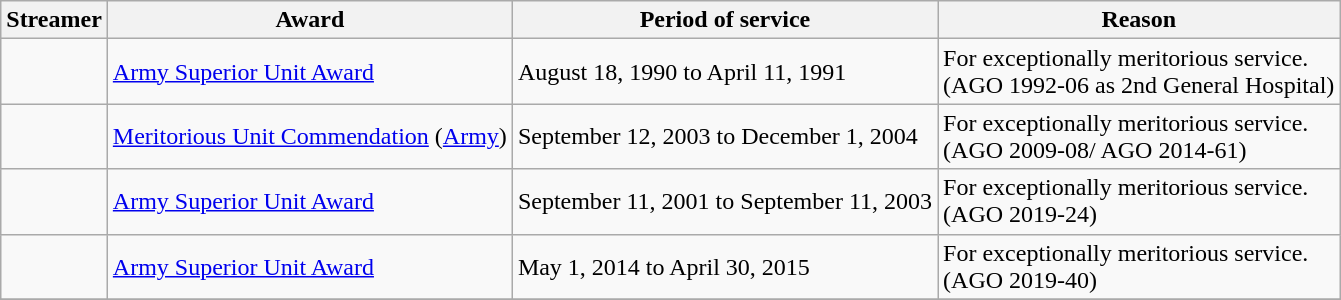<table class=wikitable>
<tr>
<th>Streamer</th>
<th>Award</th>
<th>Period of service</th>
<th>Reason</th>
</tr>
<tr>
<td></td>
<td><a href='#'>Army Superior Unit Award</a></td>
<td>August 18, 1990 to April 11, 1991</td>
<td>For exceptionally meritorious service.<br>(AGO 1992-06 as 2nd General Hospital)</td>
</tr>
<tr>
<td></td>
<td><a href='#'>Meritorious Unit Commendation</a> (<a href='#'>Army</a>)</td>
<td>September 12, 2003 to December 1, 2004</td>
<td>For exceptionally meritorious service.<br>(AGO 2009-08/ AGO 2014-61)</td>
</tr>
<tr>
<td></td>
<td><a href='#'>Army Superior Unit Award</a></td>
<td>September 11, 2001 to September 11, 2003</td>
<td>For exceptionally meritorious service.<br>(AGO 2019-24)</td>
</tr>
<tr>
<td></td>
<td><a href='#'>Army Superior Unit Award</a></td>
<td>May 1, 2014 to April 30, 2015</td>
<td>For exceptionally meritorious service.<br>(AGO 2019-40)</td>
</tr>
<tr>
</tr>
</table>
